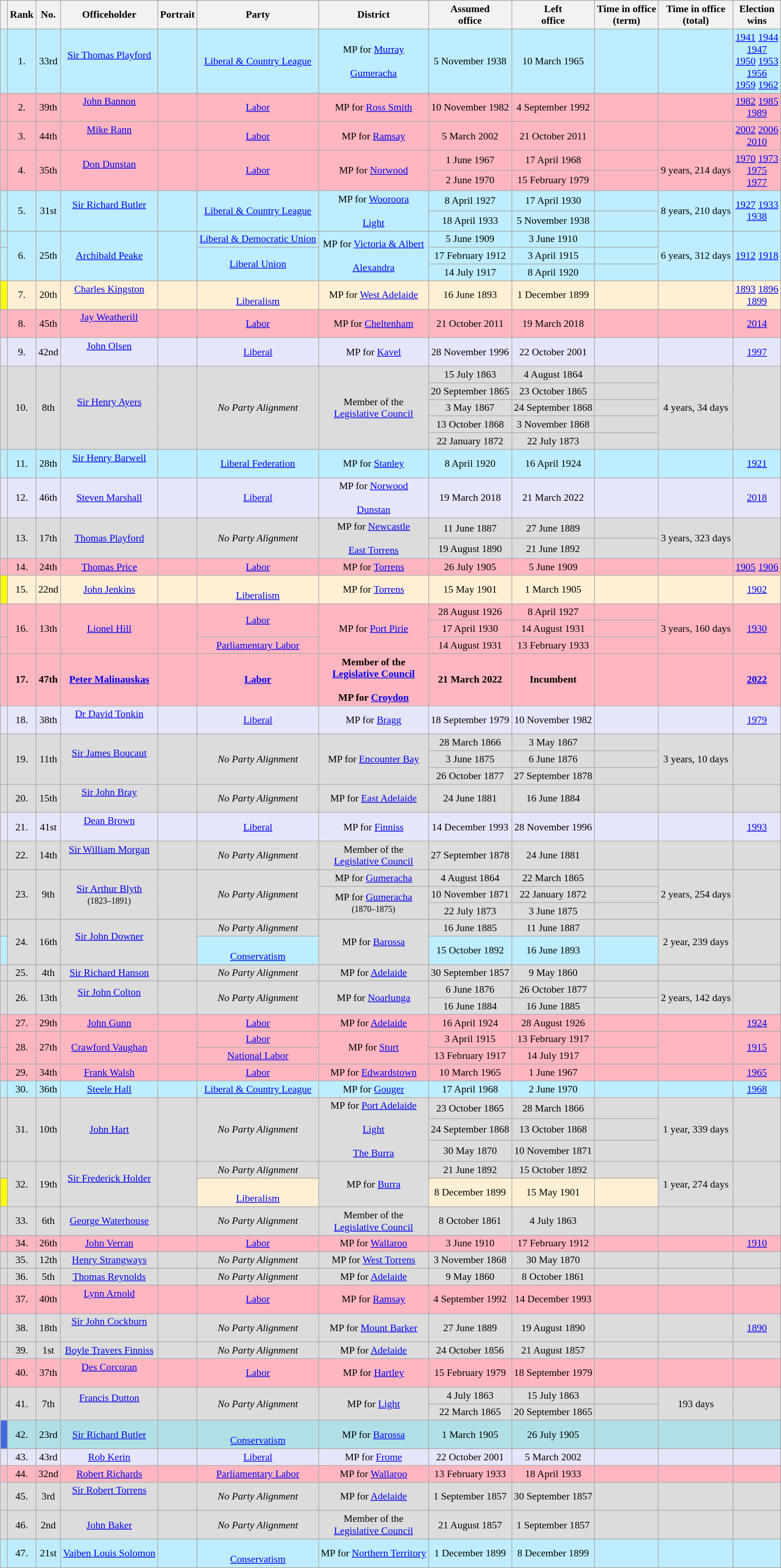<table class="wikitable" style="font-size: 90%">
<tr>
<th></th>
<th>Rank</th>
<th>No.</th>
<th>Officeholder</th>
<th>Portrait</th>
<th>Party</th>
<th>District</th>
<th>Assumed<br>office</th>
<th>Left<br>office</th>
<th>Time in office<br>(term)</th>
<th>Time in office<br>(total)</th>
<th>Election<br>wins</th>
</tr>
<tr bgcolor=#BDEDFF align="center">
<td> </td>
<td>1.</td>
<td>33rd</td>
<td><a href='#'>Sir Thomas Playford</a><br><br></td>
<td></td>
<td><a href='#'>Liberal & Country League</a></td>
<td>MP for <a href='#'>Murray</a><br><br><a href='#'>Gumeracha</a><br></td>
<td>5 November 1938</td>
<td>10 March 1965</td>
<td></td>
<td></td>
<td><a href='#'>1941</a> <a href='#'>1944</a><br><a href='#'>1947</a><br><a href='#'>1950</a> <a href='#'>1953</a><br><a href='#'>1956</a><br><a href='#'>1959</a> <a href='#'>1962</a></td>
</tr>
<tr bgcolor="lightpink" align="center">
<td> </td>
<td>2.</td>
<td>39th</td>
<td><a href='#'>John Bannon</a><br><br></td>
<td></td>
<td><a href='#'>Labor</a></td>
<td>MP for <a href='#'>Ross Smith</a><br></td>
<td>10 November 1982</td>
<td>4 September 1992</td>
<td></td>
<td></td>
<td><a href='#'>1982</a> <a href='#'>1985</a><br><a href='#'>1989</a></td>
</tr>
<tr bgcolor="lightpink" align="center">
<td> </td>
<td>3.</td>
<td>44th</td>
<td><a href='#'>Mike Rann</a><br><br></td>
<td></td>
<td><a href='#'>Labor</a></td>
<td>MP for <a href='#'>Ramsay</a><br></td>
<td>5 March 2002</td>
<td>21 October 2011</td>
<td></td>
<td></td>
<td><a href='#'>2002</a> <a href='#'>2006</a><br><a href='#'>2010</a></td>
</tr>
<tr bgcolor="lightpink" align="center">
<td rowspan=2 > </td>
<td rowspan=2>4.</td>
<td rowspan=2>35th</td>
<td rowspan=2><a href='#'>Don Dunstan</a><br><br></td>
<td rowspan=2></td>
<td rowspan=2><a href='#'>Labor</a></td>
<td rowspan=2>MP for <a href='#'>Norwood</a><br></td>
<td>1 June 1967</td>
<td>17 April 1968</td>
<td><em></em></td>
<td rowspan=2>9 years, 214 days</td>
<td rowspan=2><a href='#'>1970</a> <a href='#'>1973</a><br><a href='#'>1975</a><br><a href='#'>1977</a></td>
</tr>
<tr bgcolor="lightpink" align="center">
<td>2 June 1970</td>
<td>15 February 1979</td>
<td><em></em></td>
</tr>
<tr bgcolor=#BDEDFF align="center">
<td rowspan=2 > </td>
<td rowspan=2>5.</td>
<td rowspan=2>31st</td>
<td rowspan=2><a href='#'>Sir Richard Butler</a><br><br></td>
<td rowspan=2></td>
<td rowspan=2><a href='#'>Liberal & Country League</a></td>
<td rowspan=2>MP for <a href='#'>Wooroora</a><br><br><a href='#'>Light</a><br></td>
<td>8 April 1927</td>
<td>17 April 1930</td>
<td><em></em></td>
<td rowspan=2>8 years, 210 days</td>
<td rowspan=2><a href='#'>1927</a> <a href='#'>1933</a><br><a href='#'>1938</a></td>
</tr>
<tr bgcolor=#BDEDFF align="center">
<td>18 April 1933</td>
<td>5 November 1938</td>
<td><em></em></td>
</tr>
<tr bgcolor=#BDEDFF align="center">
<td> </td>
<td rowspan=3>6.</td>
<td rowspan=3>25th</td>
<td rowspan=3><a href='#'>Archibald Peake</a><br></td>
<td rowspan=3></td>
<td><a href='#'>Liberal & Democratic Union</a></td>
<td rowspan=3>MP for <a href='#'>Victoria & Albert</a><br><br><a href='#'>Alexandra</a><br></td>
<td>5 June 1909</td>
<td>3 June 1910</td>
<td><em></em></td>
<td rowspan=3>6 years, 312 days</td>
<td rowspan=3><a href='#'>1912</a> <a href='#'>1918</a></td>
</tr>
<tr bgcolor=#BDEDFF align="center">
<td rowspan=2  > </td>
<td rowspan=2><a href='#'>Liberal Union</a></td>
<td>17 February 1912</td>
<td>3 April 1915</td>
<td><em></em></td>
</tr>
<tr bgcolor=#BDEDFF align="center">
<td>14 July 1917</td>
<td>8 April 1920</td>
<td><em></em></td>
</tr>
<tr bgcolor="FFEFD5" align="center">
<td bgcolor="#FFFF00"> </td>
<td>7.</td>
<td>20th</td>
<td><a href='#'>Charles Kingston</a><br><br></td>
<td></td>
<td><br><a href='#'>Liberalism</a></td>
<td>MP for <a href='#'>West Adelaide</a><br></td>
<td>16 June 1893</td>
<td>1 December 1899</td>
<td></td>
<td></td>
<td><a href='#'>1893</a> <a href='#'>1896</a><br><a href='#'>1899</a></td>
</tr>
<tr bgcolor="lightpink" align="center">
<td> </td>
<td>8.</td>
<td>45th</td>
<td><a href='#'>Jay Weatherill</a><br><br></td>
<td></td>
<td><a href='#'>Labor</a></td>
<td>MP for <a href='#'>Cheltenham</a><br></td>
<td>21 October 2011</td>
<td>19 March 2018</td>
<td></td>
<td></td>
<td><a href='#'>2014</a></td>
</tr>
<tr bgcolor="lavender" align="center">
<td> </td>
<td>9.</td>
<td>42nd</td>
<td><a href='#'>John Olsen</a><br><br></td>
<td></td>
<td><a href='#'>Liberal</a></td>
<td>MP for <a href='#'>Kavel</a><br></td>
<td>28 November 1996</td>
<td>22 October 2001</td>
<td></td>
<td></td>
<td><a href='#'>1997</a></td>
</tr>
<tr bgcolor=#DCDCDC align="center">
<td rowspan=5 > </td>
<td rowspan=5>10.</td>
<td rowspan=5>8th</td>
<td rowspan=5><a href='#'>Sir Henry Ayers</a><br><br></td>
<td rowspan=5></td>
<td rowspan=5><em>No Party Alignment</em></td>
<td rowspan=5>Member of the<br><a href='#'>Legislative Council</a><br></td>
<td>15 July 1863</td>
<td>4 August 1864</td>
<td><em></em></td>
<td rowspan=5>4 years, 34 days</td>
<td rowspan=5></td>
</tr>
<tr bgcolor=#DCDCDC align="center">
<td>20 September 1865</td>
<td>23 October 1865</td>
<td><em></em></td>
</tr>
<tr bgcolor=#DCDCDC align="center">
<td>3 May 1867</td>
<td>24 September 1868</td>
<td><em></em></td>
</tr>
<tr bgcolor=#DCDCDC align="center">
<td>13 October 1868</td>
<td>3 November 1868</td>
<td><em></em></td>
</tr>
<tr bgcolor=#DCDCDC align="center">
<td>22 January 1872</td>
<td>22 July 1873</td>
<td><em></em></td>
</tr>
<tr bgcolor=#BDEDFF align="center">
<td> </td>
<td>11.</td>
<td>28th</td>
<td><a href='#'>Sir Henry Barwell</a><br><br></td>
<td></td>
<td><a href='#'>Liberal Federation</a></td>
<td>MP for <a href='#'>Stanley</a><br></td>
<td>8 April 1920</td>
<td>16 April 1924</td>
<td></td>
<td></td>
<td><a href='#'>1921</a></td>
</tr>
<tr bgcolor="lavender" align="center">
<td> </td>
<td>12.</td>
<td>46th</td>
<td><a href='#'>Steven Marshall</a><br></td>
<td></td>
<td><a href='#'>Liberal</a></td>
<td>MP for <a href='#'>Norwood</a><br><br><a href='#'>Dunstan</a><br></td>
<td>19 March 2018</td>
<td>21 March 2022</td>
<td></td>
<td></td>
<td><a href='#'>2018</a></td>
</tr>
<tr bgcolor=#DCDCDC align="center">
<td rowspan=2 > </td>
<td rowspan=2>13.</td>
<td rowspan=2>17th</td>
<td rowspan=2><a href='#'>Thomas Playford</a><br></td>
<td rowspan=2></td>
<td rowspan=2><em>No Party Alignment</em></td>
<td rowspan=2>MP for <a href='#'>Newcastle</a><br><br><a href='#'>East Torrens</a><br></td>
<td>11 June 1887</td>
<td>27 June 1889</td>
<td><em></em></td>
<td rowspan=2>3 years, 323 days</td>
<td rowspan=2></td>
</tr>
<tr bgcolor=#DCDCDC align="center">
<td>19 August 1890</td>
<td>21 June 1892</td>
<td><em></em></td>
</tr>
<tr bgcolor="lightpink" align="center">
<td> </td>
<td>14.</td>
<td>24th</td>
<td><a href='#'>Thomas Price</a><br></td>
<td></td>
<td><a href='#'>Labor</a></td>
<td>MP for <a href='#'>Torrens</a><br></td>
<td>26 July 1905</td>
<td>5 June 1909</td>
<td></td>
<td></td>
<td><a href='#'>1905</a> <a href='#'>1906</a></td>
</tr>
<tr bgcolor="FFEFD5" align="center">
<td bgcolor="#FFFF00"> </td>
<td>15.</td>
<td>22nd</td>
<td><a href='#'>John Jenkins</a><br></td>
<td></td>
<td><br><a href='#'>Liberalism</a></td>
<td>MP for <a href='#'>Torrens</a><br></td>
<td>15 May 1901</td>
<td>1 March 1905</td>
<td></td>
<td></td>
<td><a href='#'>1902</a></td>
</tr>
<tr bgcolor="lightpink" align="center">
<td rowspan=2 > </td>
<td rowspan=3>16.</td>
<td rowspan=3>13th</td>
<td rowspan=3><a href='#'>Lionel Hill</a><br></td>
<td rowspan=3></td>
<td rowspan=2><a href='#'>Labor</a></td>
<td rowspan=3>MP for <a href='#'>Port Pirie</a><br></td>
<td>28 August 1926</td>
<td>8 April 1927</td>
<td><em></em></td>
<td rowspan=3>3 years, 160 days</td>
<td rowspan=3><a href='#'>1930</a></td>
</tr>
<tr bgcolor="lightpink" align="center">
<td>17 April 1930</td>
<td>14 August 1931</td>
<td><em></em></td>
</tr>
<tr bgcolor="lightpink" align="center">
<td> </td>
<td><a href='#'>Parliamentary Labor</a></td>
<td>14 August 1931</td>
<td>13 February 1933</td>
<td><em></em></td>
</tr>
<tr bgcolor="lightpink" align="center">
<td> </td>
<td><strong>17.</strong></td>
<td><strong>47th</strong></td>
<td><strong><a href='#'>Peter Malinauskas</a><br></strong></td>
<td></td>
<td><strong><a href='#'>Labor</a></strong></td>
<td><strong>Member of the<br><a href='#'>Legislative Council</a><br><br>MP for <a href='#'>Croydon</a><br></strong></td>
<td><strong>21 March 2022</strong></td>
<td><strong>Incumbent</strong></td>
<td></td>
<td><strong></strong></td>
<td><strong><a href='#'>2022</a></strong></td>
</tr>
<tr bgcolor="lavender" align="center">
<td> </td>
<td>18.</td>
<td>38th</td>
<td><a href='#'>Dr David Tonkin</a><br><br></td>
<td></td>
<td><a href='#'>Liberal</a></td>
<td>MP for <a href='#'>Bragg</a><br></td>
<td>18 September 1979</td>
<td>10 November 1982</td>
<td></td>
<td></td>
<td><a href='#'>1979</a></td>
</tr>
<tr bgcolor=#DCDCDC align="center">
<td rowspan=3 > </td>
<td rowspan=3>19.</td>
<td rowspan=3>11th</td>
<td rowspan=3><a href='#'>Sir James Boucaut</a><br><br></td>
<td rowspan=3></td>
<td rowspan=3><em>No Party Alignment</em></td>
<td rowspan=3>MP for <a href='#'>Encounter Bay</a><br></td>
<td>28 March 1866</td>
<td>3 May 1867</td>
<td><em></em></td>
<td rowspan=3>3 years, 10 days</td>
<td rowspan=3></td>
</tr>
<tr bgcolor=#DCDCDC align="center">
<td>3 June 1875</td>
<td>6 June 1876</td>
<td><em></em></td>
</tr>
<tr bgcolor=#DCDCDC align="center">
<td>26 October 1877</td>
<td>27 September 1878</td>
<td><em></em></td>
</tr>
<tr bgcolor=#DCDCDC align="center">
<td> </td>
<td>20.</td>
<td>15th</td>
<td><a href='#'>Sir John Bray</a><br><br></td>
<td></td>
<td><em>No Party Alignment</em></td>
<td>MP for <a href='#'>East Adelaide</a><br></td>
<td>24 June 1881</td>
<td>16 June 1884</td>
<td></td>
<td></td>
<td></td>
</tr>
<tr bgcolor="lavender" align="center">
<td> </td>
<td>21.</td>
<td>41st</td>
<td><a href='#'>Dean Brown</a><br><br></td>
<td></td>
<td><a href='#'>Liberal</a></td>
<td>MP for <a href='#'>Finniss</a><br></td>
<td>14 December 1993</td>
<td>28 November 1996</td>
<td></td>
<td></td>
<td><a href='#'>1993</a></td>
</tr>
<tr bgcolor=#DCDCDC align="center">
<td> </td>
<td>22.</td>
<td>14th</td>
<td><a href='#'>Sir William Morgan</a><br><br></td>
<td></td>
<td><em>No Party Alignment</em></td>
<td>Member of the<br><a href='#'>Legislative Council</a><br></td>
<td>27 September 1878</td>
<td>24 June 1881</td>
<td></td>
<td></td>
<td></td>
</tr>
<tr bgcolor=#DCDCDC align="center">
<td rowspan=3 > </td>
<td rowspan=3>23.</td>
<td rowspan=3>9th</td>
<td rowspan=3><a href='#'>Sir Arthur Blyth</a><br><small>(1823–1891)</small><br></td>
<td rowspan=3></td>
<td rowspan=3><em>No Party Alignment</em></td>
<td>MP for <a href='#'>Gumeracha</a><br></td>
<td>4 August 1864</td>
<td>22 March 1865</td>
<td><em></em></td>
<td rowspan=3>2 years, 254 days</td>
<td rowspan=3></td>
</tr>
<tr bgcolor=#DCDCDC align="center">
<td rowspan=2>MP for <a href='#'>Gumeracha</a><br><small>(1870–1875)</small></td>
<td>10 November 1871</td>
<td>22 January 1872</td>
<td><em></em></td>
</tr>
<tr bgcolor=#DCDCDC align="center">
<td>22 July 1873</td>
<td>3 June 1875</td>
<td><em></em></td>
</tr>
<tr bgcolor=#DCDCDC align="center">
<td> </td>
<td rowspan=2>24.</td>
<td rowspan=2>16th</td>
<td rowspan=2><a href='#'>Sir John Downer</a><br><br></td>
<td rowspan=2></td>
<td bgcolor=#DCDCDC><em>No Party Alignment</em></td>
<td rowspan=2>MP for <a href='#'>Barossa</a><br></td>
<td bgcolor=#DCDCDC>16 June 1885</td>
<td bgcolor=#DCDCDC>11 June 1887</td>
<td bgcolor=#DCDCDC><em></em></td>
<td rowspan=2>2 year, 239 days</td>
<td rowspan=2></td>
</tr>
<tr bgcolor=#BDEDFF align="center">
<td> </td>
<td><br><a href='#'>Conservatism</a></td>
<td>15 October 1892</td>
<td>16 June 1893</td>
<td><em></em></td>
</tr>
<tr bgcolor=#DCDCDC align="center">
<td> </td>
<td>25.</td>
<td>4th</td>
<td><a href='#'>Sir Richard Hanson</a><br></td>
<td></td>
<td><em>No Party Alignment</em></td>
<td>MP for <a href='#'>Adelaide</a><br></td>
<td>30 September 1857</td>
<td>9 May 1860</td>
<td></td>
<td></td>
<td></td>
</tr>
<tr bgcolor=#DCDCDC align="center">
<td rowspan=2 > </td>
<td rowspan=2>26.</td>
<td rowspan=2>13th</td>
<td rowspan=2><a href='#'>Sir John Colton</a><br><br></td>
<td rowspan=2></td>
<td rowspan=2><em>No Party Alignment</em></td>
<td rowspan=2>MP for <a href='#'>Noarlunga</a><br></td>
<td>6 June 1876</td>
<td>26 October 1877</td>
<td><em></em></td>
<td rowspan=2>2 years, 142 days</td>
<td rowspan=2></td>
</tr>
<tr bgcolor=#DCDCDC align="center">
<td>16 June 1884</td>
<td>16 June 1885</td>
<td><em></em></td>
</tr>
<tr bgcolor="lightpink" align="center">
<td> </td>
<td>27.</td>
<td>29th</td>
<td><a href='#'>John Gunn</a><br></td>
<td></td>
<td><a href='#'>Labor</a></td>
<td>MP for <a href='#'>Adelaide</a><br></td>
<td>16 April 1924</td>
<td>28 August 1926</td>
<td></td>
<td></td>
<td><a href='#'>1924</a></td>
</tr>
<tr bgcolor="lightpink" align="center">
<td> </td>
<td rowspan=2>28.</td>
<td rowspan=2>27th</td>
<td rowspan=2><a href='#'>Crawford Vaughan</a><br></td>
<td rowspan=2></td>
<td><a href='#'>Labor</a></td>
<td rowspan=2>MP for <a href='#'>Sturt</a><br></td>
<td>3 April 1915</td>
<td>13 February 1917</td>
<td><em></em></td>
<td rowspan=2></td>
<td rowspan=2><a href='#'>1915</a></td>
</tr>
<tr bgcolor="lightpink" align="center">
<td> </td>
<td><a href='#'>National Labor</a></td>
<td>13 February 1917</td>
<td>14 July 1917</td>
<td><em></em></td>
</tr>
<tr bgcolor="lightpink" align="center">
<td> </td>
<td>29.</td>
<td>34th</td>
<td><a href='#'>Frank Walsh</a><br></td>
<td></td>
<td><a href='#'>Labor</a></td>
<td>MP for <a href='#'>Edwardstown</a><br></td>
<td>10 March 1965</td>
<td>1 June 1967</td>
<td></td>
<td></td>
<td><a href='#'>1965</a></td>
</tr>
<tr bgcolor=#BDEDFF align="center">
<td> </td>
<td>30.</td>
<td>36th</td>
<td><a href='#'>Steele Hall</a><br></td>
<td></td>
<td><a href='#'>Liberal & Country League</a></td>
<td>MP for <a href='#'>Gouger</a><br></td>
<td>17 April 1968</td>
<td>2 June 1970</td>
<td></td>
<td></td>
<td><a href='#'>1968</a></td>
</tr>
<tr bgcolor=#DCDCDC align="center">
<td rowspan=3 > </td>
<td rowspan=3>31.</td>
<td rowspan=3>10th</td>
<td rowspan=3><a href='#'>John Hart</a><br></td>
<td rowspan=3></td>
<td rowspan=3><em>No Party Alignment</em></td>
<td rowspan=3>MP for <a href='#'>Port Adelaide</a><br><br><a href='#'>Light</a><br><br><a href='#'>The Burra</a><br></td>
<td>23 October 1865</td>
<td>28 March 1866</td>
<td><em></em></td>
<td rowspan=3>1 year, 339 days</td>
<td rowspan=3></td>
</tr>
<tr bgcolor=#DCDCDC align="center">
<td>24 September 1868</td>
<td>13 October 1868</td>
<td><em></em></td>
</tr>
<tr bgcolor=#DCDCDC align="center">
<td>30 May 1870</td>
<td>10 November 1871</td>
<td><em></em></td>
</tr>
<tr bgcolor=#DCDCDC align="center">
<td> </td>
<td rowspan=2>32.</td>
<td rowspan=2>19th</td>
<td rowspan=2><a href='#'>Sir Frederick Holder</a><br><br></td>
<td rowspan=2></td>
<td bgcolor=#DCDCDC><em>No Party Alignment</em></td>
<td rowspan=2>MP for <a href='#'>Burra</a><br></td>
<td bgcolor=#DCDCDC>21 June 1892</td>
<td bgcolor=#DCDCDC>15 October 1892</td>
<td bgcolor=#DCDCDC><em></em></td>
<td rowspan=2>1 year, 274 days</td>
<td rowspan=2></td>
</tr>
<tr bgcolor="FFEFD5" align="center">
<td bgcolor="#FFFF00"> </td>
<td><br><a href='#'>Liberalism</a></td>
<td>8 December 1899</td>
<td>15 May 1901</td>
<td><em></em></td>
</tr>
<tr bgcolor=#DCDCDC align="center">
<td> </td>
<td>33.</td>
<td>6th</td>
<td><a href='#'>George Waterhouse</a><br></td>
<td></td>
<td><em>No Party Alignment</em></td>
<td>Member of the<br><a href='#'>Legislative Council</a><br></td>
<td>8 October 1861</td>
<td>4 July 1863</td>
<td></td>
<td></td>
<td></td>
</tr>
<tr bgcolor="lightpink" align="center">
<td> </td>
<td>34.</td>
<td>26th</td>
<td><a href='#'>John Verran</a><br></td>
<td></td>
<td><a href='#'>Labor</a></td>
<td>MP for <a href='#'>Wallaroo</a><br></td>
<td>3 June 1910</td>
<td>17 February 1912</td>
<td></td>
<td></td>
<td><a href='#'>1910</a></td>
</tr>
<tr bgcolor=#DCDCDC align="center">
<td> </td>
<td>35.</td>
<td>12th</td>
<td><a href='#'>Henry Strangways</a><br></td>
<td></td>
<td><em>No Party Alignment</em></td>
<td>MP for <a href='#'>West Torrens</a><br></td>
<td>3 November 1868</td>
<td>30 May 1870</td>
<td></td>
<td></td>
<td></td>
</tr>
<tr bgcolor=#DCDCDC align="center">
<td> </td>
<td>36.</td>
<td>5th</td>
<td><a href='#'>Thomas Reynolds</a><br></td>
<td></td>
<td><em>No Party Alignment</em></td>
<td>MP for <a href='#'>Adelaide</a><br></td>
<td>9 May 1860</td>
<td>8 October 1861</td>
<td></td>
<td></td>
<td></td>
</tr>
<tr bgcolor="lightpink" align="center">
<td> </td>
<td>37.</td>
<td>40th</td>
<td><a href='#'>Lynn Arnold</a><br><br></td>
<td></td>
<td><a href='#'>Labor</a></td>
<td>MP for <a href='#'>Ramsay</a><br></td>
<td>4 September 1992</td>
<td>14 December 1993</td>
<td></td>
<td></td>
<td></td>
</tr>
<tr bgcolor=#DCDCDC align="center">
<td> </td>
<td>38.</td>
<td>18th</td>
<td><a href='#'>Sir John Cockburn</a><br><br></td>
<td></td>
<td><em>No Party Alignment</em></td>
<td>MP for <a href='#'>Mount Barker</a><br></td>
<td>27 June 1889</td>
<td>19 August 1890</td>
<td></td>
<td></td>
<td><a href='#'>1890</a></td>
</tr>
<tr bgcolor=#DCDCDC align="center">
<td> </td>
<td>39.</td>
<td>1st</td>
<td><a href='#'>Boyle Travers Finniss</a><br></td>
<td></td>
<td><em>No Party Alignment</em></td>
<td>MP for <a href='#'>Adelaide</a><br></td>
<td>24 October 1856</td>
<td>21 August 1857</td>
<td></td>
<td></td>
<td></td>
</tr>
<tr bgcolor="lightpink" align="center">
<td> </td>
<td>40.</td>
<td>37th</td>
<td><a href='#'>Des Corcoran</a><br><br></td>
<td></td>
<td><a href='#'>Labor</a></td>
<td>MP for <a href='#'>Hartley</a><br></td>
<td>15 February 1979</td>
<td>18 September 1979</td>
<td></td>
<td></td>
<td></td>
</tr>
<tr bgcolor=#DCDCDC align="center">
<td rowspan=2 > </td>
<td rowspan=2>41.</td>
<td rowspan=2>7th</td>
<td rowspan=2><a href='#'>Francis Dutton</a><br><br></td>
<td rowspan=2></td>
<td rowspan=2><em>No Party Alignment</em></td>
<td rowspan=2>MP for <a href='#'>Light</a><br></td>
<td>4 July 1863</td>
<td>15 July 1863</td>
<td><em></em></td>
<td rowspan=2>193 days</td>
<td rowspan=2></td>
</tr>
<tr bgcolor=#DCDCDC align="center">
<td>22 March 1865</td>
<td>20 September 1865</td>
<td><em></em></td>
</tr>
<tr bgcolor="powderblue" align="center">
<td style="background:royalblue"> </td>
<td>42.</td>
<td>23rd</td>
<td><a href='#'>Sir Richard Butler</a><br></td>
<td></td>
<td><br><a href='#'>Conservatism</a></td>
<td>MP for <a href='#'>Barossa</a><br></td>
<td>1 March 1905</td>
<td>26 July 1905</td>
<td></td>
<td></td>
<td></td>
</tr>
<tr bgcolor="lavender" align="center">
<td> </td>
<td>43.</td>
<td>43rd</td>
<td><a href='#'>Rob Kerin</a><br></td>
<td></td>
<td><a href='#'>Liberal</a></td>
<td>MP for <a href='#'>Frome</a><br></td>
<td>22 October 2001</td>
<td>5 March 2002</td>
<td></td>
<td></td>
<td></td>
</tr>
<tr bgcolor="lightpink" align="center">
<td> </td>
<td>44.</td>
<td>32nd</td>
<td><a href='#'>Robert Richards</a><br></td>
<td></td>
<td><a href='#'>Parliamentary Labor</a></td>
<td>MP for <a href='#'>Wallaroo</a><br></td>
<td>13 February 1933</td>
<td>18 April 1933</td>
<td></td>
<td></td>
<td></td>
</tr>
<tr bgcolor=#DCDCDC align="center">
<td> </td>
<td>45.</td>
<td>3rd</td>
<td><a href='#'>Sir Robert Torrens</a><br><br></td>
<td></td>
<td><em>No Party Alignment</em></td>
<td>MP for <a href='#'>Adelaide</a><br></td>
<td>1 September 1857</td>
<td>30 September 1857</td>
<td></td>
<td></td>
<td></td>
</tr>
<tr bgcolor=#DCDCDC align="center">
<td> </td>
<td>46.</td>
<td>2nd</td>
<td><a href='#'>John Baker</a><br></td>
<td></td>
<td><em>No Party Alignment</em></td>
<td>Member of the<br><a href='#'>Legislative Council</a><br></td>
<td>21 August 1857</td>
<td>1 September 1857</td>
<td></td>
<td></td>
<td></td>
</tr>
<tr bgcolor=#BDEDFF align="center">
<td> </td>
<td>47.</td>
<td>21st</td>
<td><a href='#'>Vaiben Louis Solomon</a><br></td>
<td></td>
<td><br><a href='#'>Conservatism</a></td>
<td>MP for <a href='#'>Northern Territory</a><br></td>
<td>1 December 1899</td>
<td>8 December 1899</td>
<td></td>
<td></td>
<td></td>
</tr>
</table>
